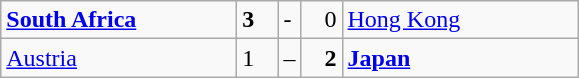<table class="wikitable">
<tr>
<td width=150> <strong><a href='#'>South Africa</a></strong></td>
<td style="width:20px; text-align:left;"><strong>3</strong></td>
<td>-</td>
<td style="width:20px; text-align:right;">0</td>
<td width=150> <a href='#'>Hong Kong</a></td>
</tr>
<tr>
<td> <a href='#'>Austria</a></td>
<td style="text-align:left;">1</td>
<td>–</td>
<td style="text-align:right;"><strong>2</strong></td>
<td> <strong><a href='#'>Japan</a></strong></td>
</tr>
</table>
